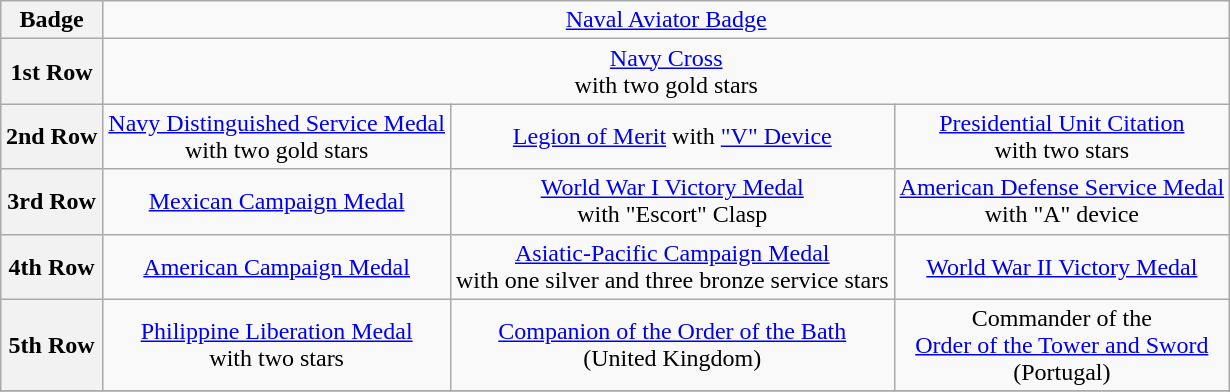<table class="wikitable" style="margin:1em auto; text-align:center;">
<tr>
<th>Badge</th>
<td colspan="14"><a href='#'>Naval Aviator Badge</a></td>
</tr>
<tr>
<th>1st Row</th>
<td colspan="12"><a href='#'>Navy Cross</a> <br>with two gold stars</td>
</tr>
<tr>
<th>2nd Row</th>
<td colspan="4"><a href='#'>Navy Distinguished Service Medal</a> <br>with two gold stars</td>
<td colspan="4"><a href='#'>Legion of Merit</a> with <a href='#'>"V" Device</a></td>
<td colspan="4"><a href='#'>Presidential Unit Citation</a> <br>with two stars</td>
</tr>
<tr>
<th>3rd Row</th>
<td colspan="4"><a href='#'>Mexican Campaign Medal</a></td>
<td colspan="4"><a href='#'>World War I Victory Medal</a> <br>with "Escort" Clasp</td>
<td colspan="4"><a href='#'>American Defense Service Medal</a> <br>with "A" device</td>
</tr>
<tr>
<th>4th Row</th>
<td colspan="4"><a href='#'>American Campaign Medal</a></td>
<td colspan="4"><a href='#'>Asiatic-Pacific Campaign Medal</a> <br>with one silver and three bronze service stars</td>
<td colspan="4"><a href='#'>World War II Victory Medal</a></td>
</tr>
<tr>
<th>5th Row</th>
<td colspan="4"><a href='#'>Philippine Liberation Medal</a> <br>with two stars</td>
<td colspan="4"><a href='#'>Companion of the Order of the Bath</a> <br>(United Kingdom)</td>
<td colspan="4">Commander of the <br><a href='#'>Order of the Tower and Sword</a> <br>(Portugal)</td>
</tr>
<tr>
</tr>
</table>
